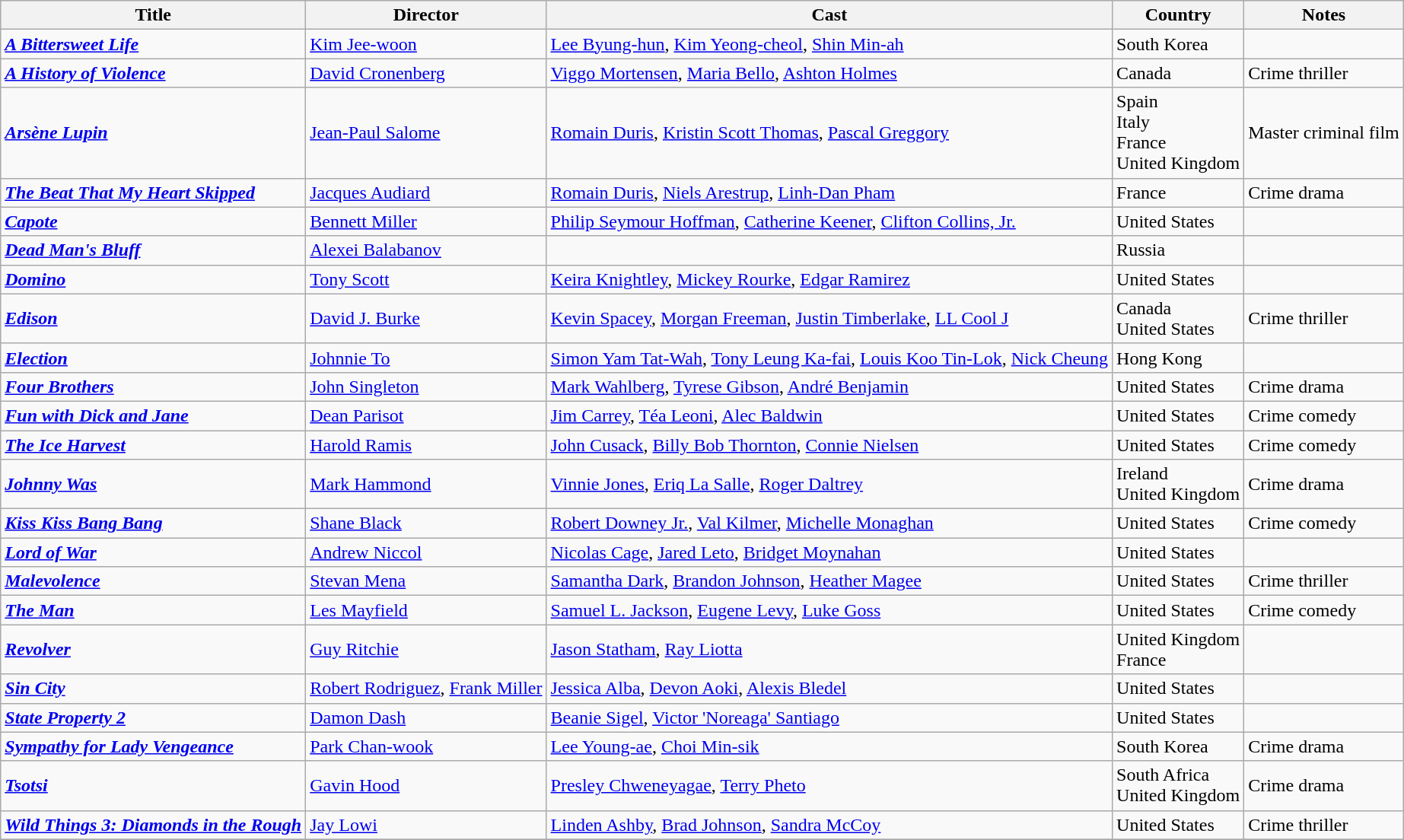<table class="wikitable">
<tr>
<th>Title</th>
<th>Director</th>
<th>Cast</th>
<th>Country</th>
<th>Notes</th>
</tr>
<tr>
<td><strong><em><a href='#'>A Bittersweet Life</a></em></strong></td>
<td><a href='#'>Kim Jee-woon</a></td>
<td><a href='#'>Lee Byung-hun</a>, <a href='#'>Kim Yeong-cheol</a>, <a href='#'>Shin Min-ah</a></td>
<td>South Korea</td>
<td></td>
</tr>
<tr>
<td><strong><em><a href='#'>A History of Violence</a></em></strong></td>
<td><a href='#'>David Cronenberg</a></td>
<td><a href='#'>Viggo Mortensen</a>, <a href='#'>Maria Bello</a>, <a href='#'>Ashton Holmes</a></td>
<td>Canada<br></td>
<td>Crime thriller</td>
</tr>
<tr>
<td><strong><em><a href='#'>Arsène Lupin</a></em></strong></td>
<td><a href='#'>Jean-Paul Salome</a></td>
<td><a href='#'>Romain Duris</a>, <a href='#'>Kristin Scott Thomas</a>, <a href='#'>Pascal Greggory</a></td>
<td>Spain<br>Italy<br>France<br>United Kingdom</td>
<td>Master criminal film</td>
</tr>
<tr>
<td><strong><em><a href='#'>The Beat That My Heart Skipped</a></em></strong></td>
<td><a href='#'>Jacques Audiard</a></td>
<td><a href='#'>Romain Duris</a>, <a href='#'>Niels Arestrup</a>, <a href='#'>Linh-Dan Pham</a></td>
<td>France</td>
<td>Crime drama</td>
</tr>
<tr>
<td><strong><em><a href='#'>Capote</a></em></strong></td>
<td><a href='#'>Bennett Miller</a></td>
<td><a href='#'>Philip Seymour Hoffman</a>, <a href='#'>Catherine Keener</a>, <a href='#'>Clifton Collins, Jr.</a></td>
<td>United States</td>
<td></td>
</tr>
<tr>
<td><strong><em><a href='#'>Dead Man's Bluff</a></em></strong></td>
<td><a href='#'>Alexei Balabanov</a></td>
<td></td>
<td>Russia</td>
<td></td>
</tr>
<tr>
<td><strong><em><a href='#'>Domino</a></em></strong></td>
<td><a href='#'>Tony Scott</a></td>
<td><a href='#'>Keira Knightley</a>, <a href='#'>Mickey Rourke</a>, <a href='#'>Edgar Ramirez</a></td>
<td>United States</td>
<td></td>
</tr>
<tr>
<td><strong><em><a href='#'>Edison</a></em></strong></td>
<td><a href='#'>David J. Burke</a></td>
<td><a href='#'>Kevin Spacey</a>, <a href='#'>Morgan Freeman</a>, <a href='#'>Justin Timberlake</a>, <a href='#'>LL Cool J</a></td>
<td>Canada<br>United States</td>
<td>Crime thriller</td>
</tr>
<tr>
<td><strong><em><a href='#'>Election</a></em></strong></td>
<td><a href='#'>Johnnie To</a></td>
<td><a href='#'>Simon Yam Tat-Wah</a>, <a href='#'>Tony Leung Ka-fai</a>, <a href='#'>Louis Koo Tin-Lok</a>, <a href='#'>Nick Cheung</a></td>
<td>Hong Kong</td>
<td></td>
</tr>
<tr>
<td><strong><em><a href='#'>Four Brothers</a></em></strong></td>
<td><a href='#'>John Singleton</a></td>
<td><a href='#'>Mark Wahlberg</a>, <a href='#'>Tyrese Gibson</a>, <a href='#'>André Benjamin</a></td>
<td>United States</td>
<td>Crime drama</td>
</tr>
<tr>
<td><strong><em><a href='#'>Fun with Dick and Jane</a></em></strong></td>
<td><a href='#'>Dean Parisot</a></td>
<td><a href='#'>Jim Carrey</a>, <a href='#'>Téa Leoni</a>, <a href='#'>Alec Baldwin</a></td>
<td>United States</td>
<td>Crime comedy</td>
</tr>
<tr>
<td><strong><em><a href='#'>The Ice Harvest</a></em></strong></td>
<td><a href='#'>Harold Ramis</a></td>
<td><a href='#'>John Cusack</a>, <a href='#'>Billy Bob Thornton</a>, <a href='#'>Connie Nielsen</a></td>
<td>United States</td>
<td>Crime comedy</td>
</tr>
<tr>
<td><strong><em><a href='#'>Johnny Was</a></em></strong></td>
<td><a href='#'>Mark Hammond</a></td>
<td><a href='#'>Vinnie Jones</a>, <a href='#'>Eriq La Salle</a>, <a href='#'>Roger Daltrey</a></td>
<td>Ireland<br>United Kingdom</td>
<td>Crime drama</td>
</tr>
<tr>
<td><strong><em><a href='#'>Kiss Kiss Bang Bang</a></em></strong></td>
<td><a href='#'>Shane Black</a></td>
<td><a href='#'>Robert Downey Jr.</a>, <a href='#'>Val Kilmer</a>, <a href='#'>Michelle Monaghan</a></td>
<td>United States</td>
<td>Crime comedy</td>
</tr>
<tr>
<td><strong><em><a href='#'>Lord of War</a></em></strong></td>
<td><a href='#'>Andrew Niccol</a></td>
<td><a href='#'>Nicolas Cage</a>, <a href='#'>Jared Leto</a>, <a href='#'>Bridget Moynahan</a></td>
<td>United States</td>
<td></td>
</tr>
<tr>
<td><strong><em><a href='#'>Malevolence</a></em></strong></td>
<td><a href='#'>Stevan Mena</a></td>
<td><a href='#'>Samantha Dark</a>, <a href='#'>Brandon Johnson</a>, <a href='#'>Heather Magee</a></td>
<td>United States</td>
<td>Crime thriller</td>
</tr>
<tr>
<td><strong><em><a href='#'>The Man</a></em></strong></td>
<td><a href='#'>Les Mayfield</a></td>
<td><a href='#'>Samuel L. Jackson</a>, <a href='#'>Eugene Levy</a>, <a href='#'>Luke Goss</a></td>
<td>United States</td>
<td>Crime comedy</td>
</tr>
<tr>
<td><strong><em><a href='#'>Revolver</a></em></strong></td>
<td><a href='#'>Guy Ritchie</a></td>
<td><a href='#'>Jason Statham</a>, <a href='#'>Ray Liotta</a></td>
<td>United Kingdom<br>France</td>
<td></td>
</tr>
<tr>
<td><strong><em><a href='#'>Sin City</a></em></strong></td>
<td><a href='#'>Robert Rodriguez</a>, <a href='#'>Frank Miller</a></td>
<td><a href='#'>Jessica Alba</a>, <a href='#'>Devon Aoki</a>, <a href='#'>Alexis Bledel</a></td>
<td>United States</td>
<td></td>
</tr>
<tr>
<td><strong><em><a href='#'>State Property 2</a></em></strong></td>
<td><a href='#'>Damon Dash</a></td>
<td><a href='#'>Beanie Sigel</a>, <a href='#'>Victor 'Noreaga' Santiago</a></td>
<td>United States</td>
<td></td>
</tr>
<tr>
<td><strong><em><a href='#'>Sympathy for Lady Vengeance</a></em></strong></td>
<td><a href='#'>Park Chan-wook</a></td>
<td><a href='#'>Lee Young-ae</a>, <a href='#'>Choi Min-sik</a></td>
<td>South Korea</td>
<td>Crime drama</td>
</tr>
<tr>
<td><strong><em><a href='#'>Tsotsi</a></em></strong></td>
<td><a href='#'>Gavin Hood</a></td>
<td><a href='#'>Presley Chweneyagae</a>, <a href='#'>Terry Pheto</a></td>
<td>South Africa<br>United Kingdom</td>
<td>Crime drama</td>
</tr>
<tr>
<td><strong><em><a href='#'>Wild Things 3: Diamonds in the Rough</a></em></strong></td>
<td><a href='#'>Jay Lowi</a></td>
<td><a href='#'>Linden Ashby</a>, <a href='#'>Brad Johnson</a>, <a href='#'>Sandra McCoy</a></td>
<td>United States</td>
<td>Crime thriller</td>
</tr>
<tr>
</tr>
</table>
